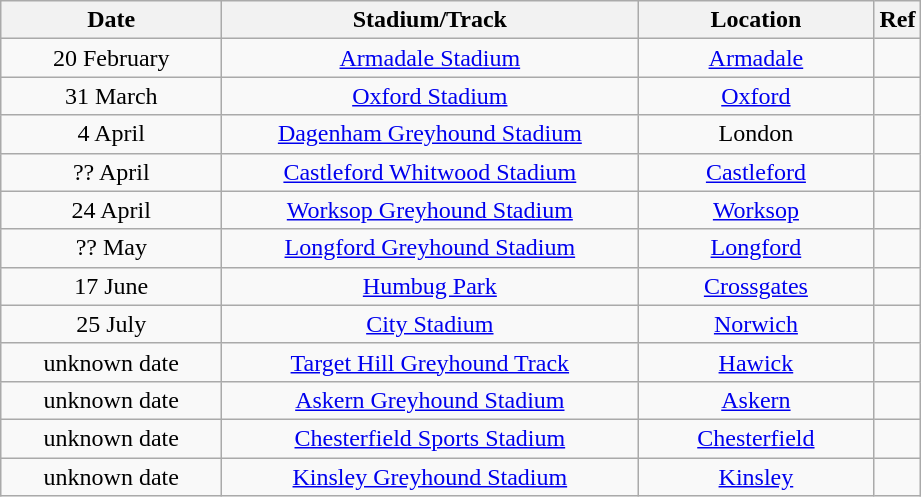<table class="wikitable" style="text-align:center">
<tr>
<th width=140>Date</th>
<th width=270>Stadium/Track</th>
<th width=150>Location</th>
<th width=20>Ref</th>
</tr>
<tr>
<td>20 February</td>
<td><a href='#'>Armadale Stadium</a></td>
<td><a href='#'>Armadale</a></td>
<td></td>
</tr>
<tr>
<td>31 March</td>
<td><a href='#'>Oxford Stadium</a></td>
<td><a href='#'>Oxford</a></td>
<td></td>
</tr>
<tr>
<td>4 April</td>
<td><a href='#'>Dagenham Greyhound Stadium</a></td>
<td>London</td>
<td></td>
</tr>
<tr>
<td>?? April</td>
<td><a href='#'>Castleford Whitwood Stadium</a></td>
<td><a href='#'>Castleford</a></td>
<td></td>
</tr>
<tr>
<td>24 April</td>
<td><a href='#'>Worksop Greyhound Stadium</a></td>
<td><a href='#'>Worksop</a></td>
<td></td>
</tr>
<tr>
<td>?? May</td>
<td><a href='#'>Longford Greyhound Stadium</a></td>
<td><a href='#'>Longford</a></td>
<td></td>
</tr>
<tr>
<td>17 June</td>
<td><a href='#'>Humbug Park</a></td>
<td><a href='#'>Crossgates</a></td>
<td></td>
</tr>
<tr>
<td>25 July</td>
<td><a href='#'>City Stadium</a></td>
<td><a href='#'>Norwich</a></td>
<td></td>
</tr>
<tr>
<td>unknown date</td>
<td><a href='#'>Target Hill Greyhound Track</a></td>
<td><a href='#'>Hawick</a></td>
<td></td>
</tr>
<tr>
<td>unknown date</td>
<td><a href='#'>Askern Greyhound Stadium</a></td>
<td><a href='#'>Askern</a></td>
<td></td>
</tr>
<tr>
<td>unknown date</td>
<td><a href='#'>Chesterfield Sports Stadium</a></td>
<td><a href='#'>Chesterfield</a></td>
<td></td>
</tr>
<tr>
<td>unknown date</td>
<td><a href='#'>Kinsley Greyhound Stadium</a></td>
<td><a href='#'>Kinsley</a></td>
<td></td>
</tr>
</table>
